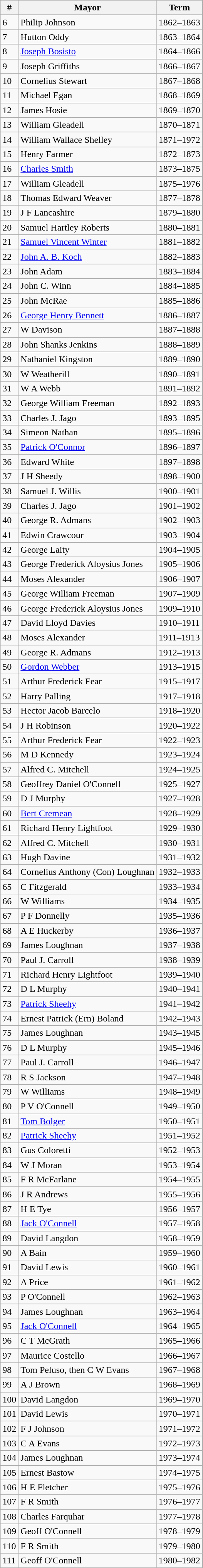<table class="wikitable">
<tr>
<th>#</th>
<th>Mayor</th>
<th>Term</th>
</tr>
<tr>
<td>6</td>
<td>Philip Johnson</td>
<td>1862–1863</td>
</tr>
<tr>
<td>7</td>
<td>Hutton Oddy</td>
<td>1863–1864</td>
</tr>
<tr>
<td>8</td>
<td><a href='#'>Joseph Bosisto</a></td>
<td>1864–1866</td>
</tr>
<tr>
<td>9</td>
<td>Joseph Griffiths</td>
<td>1866–1867</td>
</tr>
<tr>
<td>10</td>
<td>Cornelius Stewart</td>
<td>1867–1868</td>
</tr>
<tr>
<td>11</td>
<td>Michael Egan</td>
<td>1868–1869</td>
</tr>
<tr>
<td>12</td>
<td>James Hosie</td>
<td>1869–1870</td>
</tr>
<tr>
<td>13</td>
<td>William Gleadell</td>
<td>1870–1871</td>
</tr>
<tr>
<td>14</td>
<td>William Wallace Shelley</td>
<td>1871–1972</td>
</tr>
<tr>
<td>15</td>
<td>Henry Farmer</td>
<td>1872–1873</td>
</tr>
<tr>
<td>16</td>
<td><a href='#'>Charles Smith</a></td>
<td>1873–1875</td>
</tr>
<tr>
<td>17</td>
<td>William Gleadell</td>
<td>1875–1976</td>
</tr>
<tr>
<td>18</td>
<td>Thomas Edward Weaver</td>
<td>1877–1878</td>
</tr>
<tr>
<td>19</td>
<td>J F Lancashire</td>
<td>1879–1880</td>
</tr>
<tr>
<td>20</td>
<td>Samuel Hartley Roberts</td>
<td>1880–1881</td>
</tr>
<tr>
<td>21</td>
<td><a href='#'>Samuel Vincent Winter</a></td>
<td>1881–1882</td>
</tr>
<tr>
<td>22</td>
<td><a href='#'>John A. B. Koch</a></td>
<td>1882–1883</td>
</tr>
<tr>
<td>23</td>
<td>John Adam</td>
<td>1883–1884</td>
</tr>
<tr>
<td>24</td>
<td>John C. Winn</td>
<td>1884–1885</td>
</tr>
<tr>
<td>25</td>
<td>John McRae</td>
<td>1885–1886</td>
</tr>
<tr>
<td>26</td>
<td><a href='#'>George Henry Bennett</a></td>
<td>1886–1887</td>
</tr>
<tr>
<td>27</td>
<td>W Davison</td>
<td>1887–1888</td>
</tr>
<tr>
<td>28</td>
<td>John Shanks Jenkins</td>
<td>1888–1889</td>
</tr>
<tr>
<td>29</td>
<td>Nathaniel Kingston</td>
<td>1889–1890</td>
</tr>
<tr>
<td>30</td>
<td>W Weatherill</td>
<td>1890–1891</td>
</tr>
<tr>
<td>31</td>
<td>W A Webb</td>
<td>1891–1892</td>
</tr>
<tr>
<td>32</td>
<td>George William Freeman</td>
<td>1892–1893</td>
</tr>
<tr>
<td>33</td>
<td>Charles J. Jago</td>
<td>1893–1895</td>
</tr>
<tr>
<td>34</td>
<td>Simeon Nathan</td>
<td>1895–1896</td>
</tr>
<tr>
<td>35</td>
<td><a href='#'>Patrick O'Connor</a></td>
<td>1896–1897</td>
</tr>
<tr>
<td>36</td>
<td>Edward White</td>
<td>1897–1898</td>
</tr>
<tr>
<td>37</td>
<td>J H Sheedy</td>
<td>1898–1900</td>
</tr>
<tr>
<td>38</td>
<td>Samuel J. Willis</td>
<td>1900–1901</td>
</tr>
<tr>
<td>39</td>
<td>Charles J. Jago</td>
<td>1901–1902</td>
</tr>
<tr>
<td>40</td>
<td>George R. Admans</td>
<td>1902–1903</td>
</tr>
<tr>
<td>41</td>
<td>Edwin Crawcour</td>
<td>1903–1904</td>
</tr>
<tr>
<td>42</td>
<td>George Laity</td>
<td>1904–1905</td>
</tr>
<tr>
<td>43</td>
<td>George Frederick Aloysius Jones</td>
<td>1905–1906</td>
</tr>
<tr>
<td>44</td>
<td>Moses Alexander</td>
<td>1906–1907</td>
</tr>
<tr>
<td>45</td>
<td>George William Freeman</td>
<td>1907–1909</td>
</tr>
<tr>
<td>46</td>
<td>George Frederick Aloysius Jones</td>
<td>1909–1910</td>
</tr>
<tr>
<td>47</td>
<td>David Lloyd Davies</td>
<td>1910–1911</td>
</tr>
<tr>
<td>48</td>
<td>Moses Alexander</td>
<td>1911–1913</td>
</tr>
<tr>
<td>49</td>
<td>George R. Admans</td>
<td>1912–1913</td>
</tr>
<tr>
<td>50</td>
<td><a href='#'>Gordon Webber</a></td>
<td>1913–1915</td>
</tr>
<tr>
<td>51</td>
<td>Arthur Frederick Fear</td>
<td>1915–1917</td>
</tr>
<tr>
<td>52</td>
<td>Harry Palling</td>
<td>1917–1918</td>
</tr>
<tr>
<td>53</td>
<td>Hector Jacob Barcelo</td>
<td>1918–1920</td>
</tr>
<tr>
<td>54</td>
<td>J H Robinson</td>
<td>1920–1922</td>
</tr>
<tr>
<td>55</td>
<td>Arthur Frederick Fear</td>
<td>1922–1923</td>
</tr>
<tr>
<td>56</td>
<td>M D Kennedy</td>
<td>1923–1924</td>
</tr>
<tr>
<td>57</td>
<td>Alfred C. Mitchell</td>
<td>1924–1925</td>
</tr>
<tr>
<td>58</td>
<td>Geoffrey Daniel O'Connell</td>
<td>1925–1927</td>
</tr>
<tr>
<td>59</td>
<td>D J Murphy</td>
<td>1927–1928</td>
</tr>
<tr>
<td>60</td>
<td><a href='#'>Bert Cremean</a></td>
<td>1928–1929</td>
</tr>
<tr>
<td>61</td>
<td>Richard Henry Lightfoot</td>
<td>1929–1930</td>
</tr>
<tr>
<td>62</td>
<td>Alfred C. Mitchell</td>
<td>1930–1931</td>
</tr>
<tr>
<td>63</td>
<td>Hugh Davine</td>
<td>1931–1932</td>
</tr>
<tr>
<td>64</td>
<td>Cornelius Anthony (Con) Loughnan</td>
<td>1932–1933</td>
</tr>
<tr>
<td>65</td>
<td>C Fitzgerald</td>
<td>1933–1934</td>
</tr>
<tr>
<td>66</td>
<td>W Williams</td>
<td>1934–1935</td>
</tr>
<tr>
<td>67</td>
<td>P F Donnelly</td>
<td>1935–1936</td>
</tr>
<tr>
<td>68</td>
<td>A E Huckerby</td>
<td>1936–1937</td>
</tr>
<tr>
<td>69</td>
<td>James Loughnan</td>
<td>1937–1938</td>
</tr>
<tr>
<td>70</td>
<td>Paul J. Carroll</td>
<td>1938–1939</td>
</tr>
<tr>
<td>71</td>
<td>Richard Henry Lightfoot</td>
<td>1939–1940</td>
</tr>
<tr>
<td>72</td>
<td>D L Murphy</td>
<td>1940–1941</td>
</tr>
<tr>
<td>73</td>
<td><a href='#'>Patrick Sheehy</a></td>
<td>1941–1942</td>
</tr>
<tr>
<td>74</td>
<td>Ernest Patrick (Ern) Boland</td>
<td>1942–1943</td>
</tr>
<tr>
<td>75</td>
<td>James Loughnan</td>
<td>1943–1945</td>
</tr>
<tr>
<td>76</td>
<td>D L Murphy</td>
<td>1945–1946</td>
</tr>
<tr>
<td>77</td>
<td>Paul J. Carroll</td>
<td>1946–1947</td>
</tr>
<tr>
<td>78</td>
<td>R S Jackson</td>
<td>1947–1948</td>
</tr>
<tr>
<td>79</td>
<td>W Williams</td>
<td>1948–1949</td>
</tr>
<tr>
<td>80</td>
<td>P V O'Connell</td>
<td>1949–1950</td>
</tr>
<tr>
<td>81</td>
<td><a href='#'>Tom Bolger</a></td>
<td>1950–1951</td>
</tr>
<tr>
<td>82</td>
<td><a href='#'>Patrick Sheehy</a></td>
<td>1951–1952</td>
</tr>
<tr>
<td>83</td>
<td>Gus Coloretti</td>
<td>1952–1953</td>
</tr>
<tr>
<td>84</td>
<td>W J Moran</td>
<td>1953–1954</td>
</tr>
<tr>
<td>85</td>
<td>F R McFarlane</td>
<td>1954–1955</td>
</tr>
<tr>
<td>86</td>
<td>J R Andrews</td>
<td>1955–1956</td>
</tr>
<tr>
<td>87</td>
<td>H E Tye</td>
<td>1956–1957</td>
</tr>
<tr>
<td>88</td>
<td><a href='#'>Jack O'Connell</a></td>
<td>1957–1958</td>
</tr>
<tr>
<td>89</td>
<td>David Langdon</td>
<td>1958–1959</td>
</tr>
<tr>
<td>90</td>
<td>A Bain</td>
<td>1959–1960</td>
</tr>
<tr>
<td>91</td>
<td>David Lewis</td>
<td>1960–1961</td>
</tr>
<tr>
<td>92</td>
<td>A Price</td>
<td>1961–1962</td>
</tr>
<tr>
<td>93</td>
<td>P O'Connell</td>
<td>1962–1963</td>
</tr>
<tr>
<td>94</td>
<td>James Loughnan</td>
<td>1963–1964</td>
</tr>
<tr>
<td>95</td>
<td><a href='#'>Jack O'Connell</a></td>
<td>1964–1965</td>
</tr>
<tr>
<td>96</td>
<td>C T McGrath</td>
<td>1965–1966</td>
</tr>
<tr>
<td>97</td>
<td>Maurice Costello</td>
<td>1966–1967</td>
</tr>
<tr>
<td>98</td>
<td>Tom Peluso, then C W Evans</td>
<td>1967–1968</td>
</tr>
<tr>
<td>99</td>
<td>A J Brown</td>
<td>1968–1969</td>
</tr>
<tr>
<td>100</td>
<td>David Langdon</td>
<td>1969–1970</td>
</tr>
<tr>
<td>101</td>
<td>David Lewis</td>
<td>1970–1971</td>
</tr>
<tr>
<td>102</td>
<td>F J Johnson</td>
<td>1971–1972</td>
</tr>
<tr>
<td>103</td>
<td>C A Evans</td>
<td>1972–1973</td>
</tr>
<tr>
<td>104</td>
<td>James Loughnan</td>
<td>1973–1974</td>
</tr>
<tr>
<td>105</td>
<td>Ernest Bastow</td>
<td>1974–1975</td>
</tr>
<tr>
<td>106</td>
<td>H E Fletcher</td>
<td>1975–1976</td>
</tr>
<tr>
<td>107</td>
<td>F R Smith</td>
<td>1976–1977</td>
</tr>
<tr>
<td>108</td>
<td>Charles Farquhar</td>
<td>1977–1978</td>
</tr>
<tr>
<td>109</td>
<td>Geoff O'Connell</td>
<td>1978–1979</td>
</tr>
<tr>
<td>110</td>
<td>F R Smith</td>
<td>1979–1980</td>
</tr>
<tr>
<td>111</td>
<td>Geoff O'Connell</td>
<td>1980–1982</td>
</tr>
</table>
